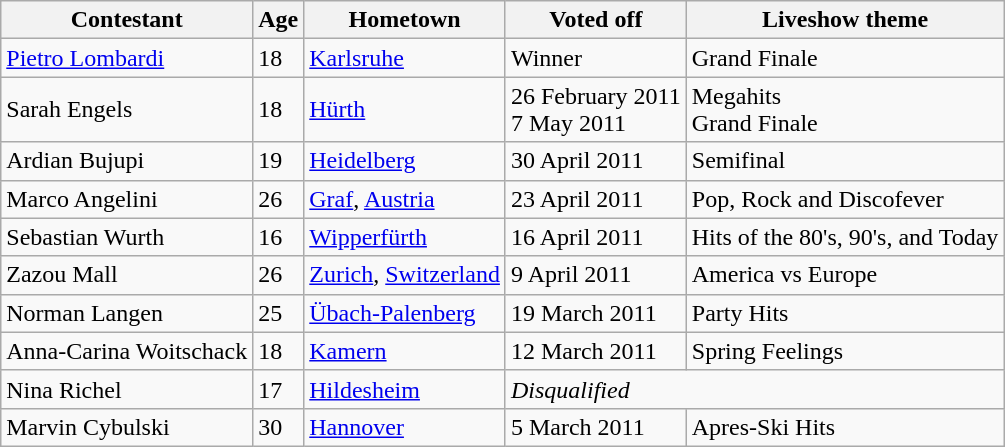<table class="wikitable">
<tr>
<th>Contestant</th>
<th>Age</th>
<th>Hometown</th>
<th>Voted off</th>
<th>Liveshow theme</th>
</tr>
<tr>
<td><a href='#'>Pietro Lombardi</a></td>
<td>18</td>
<td><a href='#'>Karlsruhe</a></td>
<td>Winner</td>
<td>Grand Finale</td>
</tr>
<tr>
<td>Sarah Engels</td>
<td>18</td>
<td><a href='#'>Hürth</a></td>
<td>26 February 2011<br>7 May 2011</td>
<td>Megahits<br>Grand Finale</td>
</tr>
<tr>
<td>Ardian Bujupi</td>
<td>19</td>
<td><a href='#'>Heidelberg</a></td>
<td>30 April 2011</td>
<td>Semifinal</td>
</tr>
<tr>
<td>Marco Angelini</td>
<td>26</td>
<td><a href='#'>Graf</a>, <a href='#'>Austria</a></td>
<td>23 April 2011</td>
<td>Pop, Rock and Discofever</td>
</tr>
<tr>
<td>Sebastian Wurth</td>
<td>16</td>
<td><a href='#'>Wipperfürth</a></td>
<td>16 April 2011</td>
<td>Hits of the 80's, 90's, and Today</td>
</tr>
<tr>
<td>Zazou Mall</td>
<td>26</td>
<td><a href='#'>Zurich</a>, <a href='#'>Switzerland</a></td>
<td>9 April 2011</td>
<td>America vs Europe</td>
</tr>
<tr>
<td>Norman Langen</td>
<td>25</td>
<td><a href='#'>Übach-Palenberg</a></td>
<td>19 March 2011</td>
<td>Party Hits</td>
</tr>
<tr>
<td>Anna-Carina Woitschack</td>
<td>18</td>
<td><a href='#'>Kamern</a></td>
<td>12 March 2011</td>
<td>Spring Feelings</td>
</tr>
<tr>
<td>Nina Richel</td>
<td>17</td>
<td><a href='#'>Hildesheim</a></td>
<td colspan="2"><em>Disqualified</em></td>
</tr>
<tr>
<td>Marvin Cybulski</td>
<td>30</td>
<td><a href='#'>Hannover</a></td>
<td>5 March 2011</td>
<td>Apres-Ski Hits</td>
</tr>
</table>
